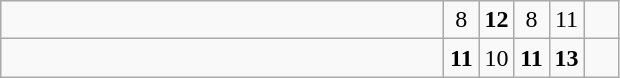<table class="wikitable">
<tr>
<td style="width:18em"></td>
<td align=center style="width:1em">8</td>
<td align=center style="width:1em"><strong>12</strong></td>
<td align=center style="width:1em">8</td>
<td align=center style="width:1em">11</td>
<td align=center style="width:1em"></td>
</tr>
<tr>
<td style="width:18em"></td>
<td align=center style="width:1em"><strong>11</strong></td>
<td align=center style="width:1em">10</td>
<td align=center style="width:1em"><strong>11</strong></td>
<td align=center style="width:1em"><strong>13</strong></td>
<td align=center style="width:1em"></td>
</tr>
</table>
